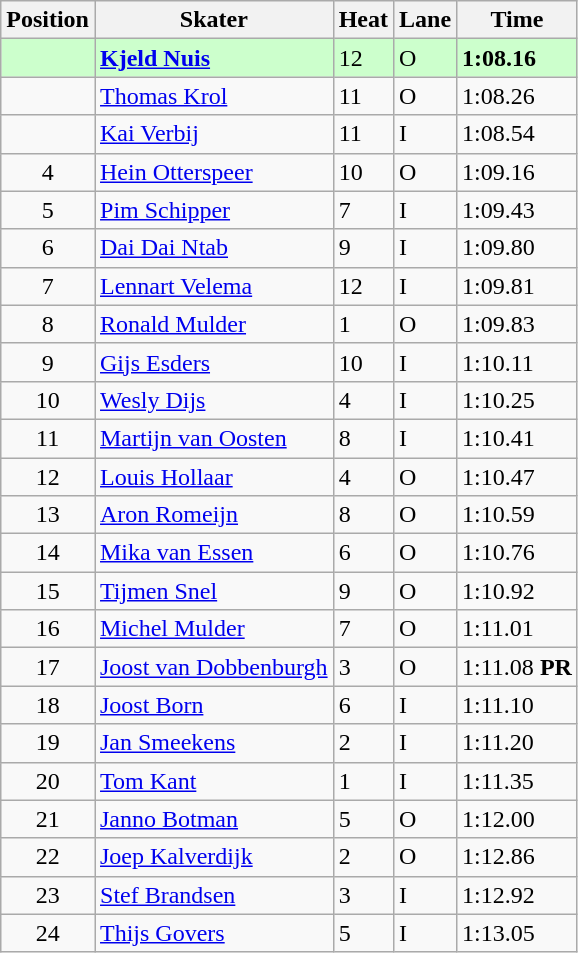<table class="wikitable">
<tr>
<th>Position</th>
<th>Skater</th>
<th>Heat</th>
<th>Lane</th>
<th>Time</th>
</tr>
<tr bgcolor=ccffcc>
<td align="center"></td>
<td><strong><a href='#'>Kjeld Nuis</a></strong></td>
<td>12</td>
<td>O</td>
<td><strong>1:08.16</strong></td>
</tr>
<tr>
<td align="center"></td>
<td><a href='#'>Thomas Krol</a></td>
<td>11</td>
<td>O</td>
<td>1:08.26</td>
</tr>
<tr>
<td align="center"></td>
<td><a href='#'>Kai Verbij</a></td>
<td>11</td>
<td>I</td>
<td>1:08.54</td>
</tr>
<tr>
<td align="center">4</td>
<td><a href='#'>Hein Otterspeer</a></td>
<td>10</td>
<td>O</td>
<td>1:09.16</td>
</tr>
<tr>
<td align="center">5</td>
<td><a href='#'>Pim Schipper</a></td>
<td>7</td>
<td>I</td>
<td>1:09.43</td>
</tr>
<tr>
<td align="center">6</td>
<td><a href='#'>Dai Dai Ntab</a></td>
<td>9</td>
<td>I</td>
<td>1:09.80</td>
</tr>
<tr>
<td align="center">7</td>
<td><a href='#'>Lennart Velema</a></td>
<td>12</td>
<td>I</td>
<td>1:09.81</td>
</tr>
<tr>
<td align="center">8</td>
<td><a href='#'>Ronald Mulder</a></td>
<td>1</td>
<td>O</td>
<td>1:09.83</td>
</tr>
<tr>
<td align="center">9</td>
<td><a href='#'>Gijs Esders</a></td>
<td>10</td>
<td>I</td>
<td>1:10.11</td>
</tr>
<tr>
<td align="center">10</td>
<td><a href='#'>Wesly Dijs</a></td>
<td>4</td>
<td>I</td>
<td>1:10.25</td>
</tr>
<tr>
<td align="center">11</td>
<td><a href='#'>Martijn van Oosten</a></td>
<td>8</td>
<td>I</td>
<td>1:10.41</td>
</tr>
<tr>
<td align="center">12</td>
<td><a href='#'>Louis Hollaar</a></td>
<td>4</td>
<td>O</td>
<td>1:10.47</td>
</tr>
<tr>
<td align="center">13</td>
<td><a href='#'>Aron Romeijn</a></td>
<td>8</td>
<td>O</td>
<td>1:10.59</td>
</tr>
<tr>
<td align="center">14</td>
<td><a href='#'>Mika van Essen</a></td>
<td>6</td>
<td>O</td>
<td>1:10.76</td>
</tr>
<tr>
<td align="center">15</td>
<td><a href='#'>Tijmen Snel</a></td>
<td>9</td>
<td>O</td>
<td>1:10.92</td>
</tr>
<tr>
<td align="center">16</td>
<td><a href='#'>Michel Mulder</a></td>
<td>7</td>
<td>O</td>
<td>1:11.01</td>
</tr>
<tr>
<td align="center">17</td>
<td><a href='#'>Joost van Dobbenburgh</a></td>
<td>3</td>
<td>O</td>
<td>1:11.08 <strong>PR</strong></td>
</tr>
<tr>
<td align="center">18</td>
<td><a href='#'>Joost Born</a></td>
<td>6</td>
<td>I</td>
<td>1:11.10</td>
</tr>
<tr>
<td align="center">19</td>
<td><a href='#'>Jan Smeekens</a></td>
<td>2</td>
<td>I</td>
<td>1:11.20</td>
</tr>
<tr>
<td align="center">20</td>
<td><a href='#'>Tom Kant</a></td>
<td>1</td>
<td>I</td>
<td>1:11.35</td>
</tr>
<tr>
<td align="center">21</td>
<td><a href='#'>Janno Botman</a></td>
<td>5</td>
<td>O</td>
<td>1:12.00</td>
</tr>
<tr>
<td align="center">22</td>
<td><a href='#'>Joep Kalverdijk</a></td>
<td>2</td>
<td>O</td>
<td>1:12.86</td>
</tr>
<tr>
<td align="center">23</td>
<td><a href='#'>Stef Brandsen</a></td>
<td>3</td>
<td>I</td>
<td>1:12.92</td>
</tr>
<tr>
<td align="center">24</td>
<td><a href='#'>Thijs Govers</a></td>
<td>5</td>
<td>I</td>
<td>1:13.05</td>
</tr>
</table>
